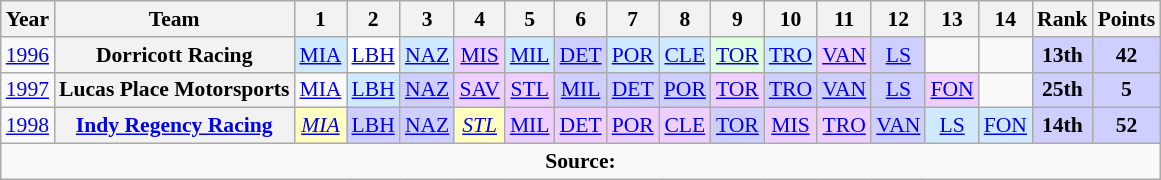<table class="wikitable" style="text-align:center; font-size:90%">
<tr>
<th>Year</th>
<th>Team</th>
<th>1</th>
<th>2</th>
<th>3</th>
<th>4</th>
<th>5</th>
<th>6</th>
<th>7</th>
<th>8</th>
<th>9</th>
<th>10</th>
<th>11</th>
<th>12</th>
<th>13</th>
<th>14</th>
<th>Rank</th>
<th>Points</th>
</tr>
<tr>
<td><a href='#'>1996</a></td>
<th>Dorricott Racing</th>
<td style="background:#CFEAFF;"><a href='#'>MIA</a><br></td>
<td style="background:#FFFFFF;"><a href='#'>LBH</a><br></td>
<td style="background:#CFEAFF;"><a href='#'>NAZ</a><br></td>
<td style="background:#EFCFFF;"><a href='#'>MIS</a><br></td>
<td style="background:#CFEAFF;"><a href='#'>MIL</a><br></td>
<td style="background:#CFCFFF;"><a href='#'>DET</a><br></td>
<td style="background:#CFEAFF;"><a href='#'>POR</a><br></td>
<td style="background:#CFEAFF;"><a href='#'>CLE</a><br></td>
<td style="background:#DFFFDF;"><a href='#'>TOR</a><br></td>
<td style="background:#CFEAFF;"><a href='#'>TRO</a><br></td>
<td style="background:#EFCFFF;"><a href='#'>VAN</a><br></td>
<td style="background:#CFCFFF;"><a href='#'>LS</a><br></td>
<td></td>
<td></td>
<td style="background:#CFCFFF;"><strong>13th</strong></td>
<td style="background:#CFCFFF;"><strong>42</strong></td>
</tr>
<tr>
<td><a href='#'>1997</a></td>
<th>Lucas Place Motorsports</th>
<td><a href='#'>MIA</a></td>
<td style="background:#CFEAFF;"><a href='#'>LBH</a><br></td>
<td style="background:#CFCFFF;"><a href='#'>NAZ</a><br></td>
<td style="background:#EFCFFF;"><a href='#'>SAV</a><br></td>
<td style="background:#EFCFFF;"><a href='#'>STL</a><br></td>
<td style="background:#CFCFFF;"><a href='#'>MIL</a><br></td>
<td style="background:#CFCFFF;"><a href='#'>DET</a><br></td>
<td style="background:#CFCFFF;"><a href='#'>POR</a><br></td>
<td style="background:#EFCFFF;"><a href='#'>TOR</a><br></td>
<td style="background:#CFCFFF;"><a href='#'>TRO</a><br></td>
<td style="background:#CFCFFF;"><a href='#'>VAN</a><br></td>
<td style="background:#CFCFFF;"><a href='#'>LS</a><br></td>
<td style="background:#EFCFFF;"><a href='#'>FON</a><br></td>
<td></td>
<td style="background:#CFCFFF;"><strong>25th</strong></td>
<td style="background:#CFCFFF;"><strong>5</strong></td>
</tr>
<tr>
<td><a href='#'>1998</a></td>
<th><a href='#'>Indy Regency Racing</a></th>
<td style="background:#FFFFBF;"><em><a href='#'>MIA</a></em><br></td>
<td style="background:#CFCFFF;"><a href='#'>LBH</a><br></td>
<td style="background:#CFCFFF;"><a href='#'>NAZ</a><br></td>
<td style="background:#FFFFBF;"><em><a href='#'>STL</a></em><br></td>
<td style="background:#EFCFFF;"><a href='#'>MIL</a><br></td>
<td style="background:#EFCFFF;"><a href='#'>DET</a><br></td>
<td style="background:#EFCFFF;"><a href='#'>POR</a><br></td>
<td style="background:#EFCFFF;"><a href='#'>CLE</a><br></td>
<td style="background:#CFCFFF;"><a href='#'>TOR</a><br></td>
<td style="background:#EFCFFF;"><a href='#'>MIS</a><br></td>
<td style="background:#EFCFFF;"><a href='#'>TRO</a><br></td>
<td style="background:#CFCFFF;"><a href='#'>VAN</a><br></td>
<td style="background:#CFEAFF;"><a href='#'>LS</a><br></td>
<td style="background:#CFEAFF;"><a href='#'>FON</a><br></td>
<td style="background:#CFCFFF;"><strong>14th</strong></td>
<td style="background:#CFCFFF;"><strong>52</strong></td>
</tr>
<tr>
<td colspan="18"><strong>Source:</strong></td>
</tr>
</table>
